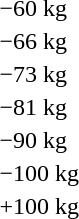<table>
<tr>
<td rowspan=2>−60 kg</td>
<td rowspan=2></td>
<td rowspan=2></td>
<td></td>
</tr>
<tr>
<td></td>
</tr>
<tr>
<td rowspan=2>−66 kg</td>
<td rowspan=2></td>
<td rowspan=2></td>
<td></td>
</tr>
<tr>
<td></td>
</tr>
<tr>
<td rowspan=2>−73 kg</td>
<td rowspan=2></td>
<td rowspan=2></td>
<td></td>
</tr>
<tr>
<td></td>
</tr>
<tr>
<td rowspan=2>−81 kg</td>
<td rowspan=2></td>
<td rowspan=2></td>
<td></td>
</tr>
<tr>
<td></td>
</tr>
<tr>
<td rowspan=2>−90 kg</td>
<td rowspan=2></td>
<td rowspan=2></td>
<td></td>
</tr>
<tr>
<td></td>
</tr>
<tr>
<td rowspan=2>−100 kg</td>
<td rowspan=2></td>
<td rowspan=2></td>
<td></td>
</tr>
<tr>
<td></td>
</tr>
<tr>
<td rowspan=2>+100 kg</td>
<td rowspan=2></td>
<td rowspan=2></td>
<td></td>
</tr>
<tr>
<td></td>
</tr>
</table>
